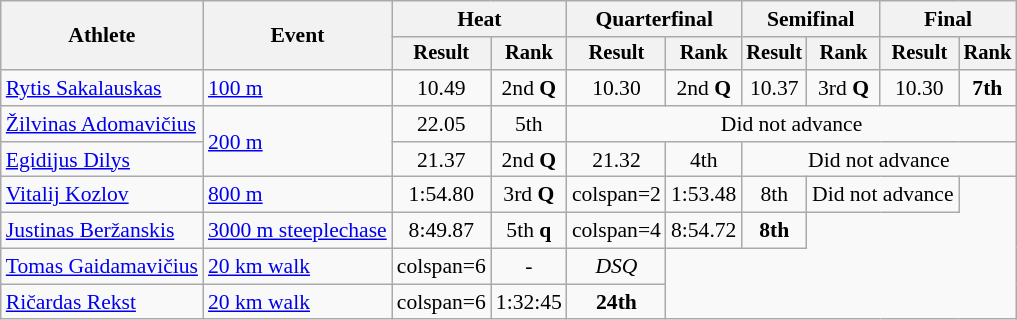<table class="wikitable" style="font-size:90%">
<tr>
<th rowspan="2">Athlete</th>
<th rowspan="2">Event</th>
<th colspan="2">Heat</th>
<th colspan="2">Quarterfinal</th>
<th colspan="2">Semifinal</th>
<th colspan="2">Final</th>
</tr>
<tr style="font-size:95%">
<th>Result</th>
<th>Rank</th>
<th>Result</th>
<th>Rank</th>
<th>Result</th>
<th>Rank</th>
<th>Result</th>
<th>Rank</th>
</tr>
<tr align=center>
<td align=left><a href='#'>Rytis Sakalauskas</a></td>
<td align=left><a href='#'>100 m</a></td>
<td>10.49</td>
<td>2nd <strong>Q</strong></td>
<td>10.30</td>
<td>2nd <strong>Q</strong></td>
<td>10.37</td>
<td>3rd <strong>Q</strong></td>
<td>10.30</td>
<td><strong>7th</strong></td>
</tr>
<tr align=center>
<td align=left><a href='#'>Žilvinas Adomavičius</a></td>
<td align=left rowspan="2"><a href='#'>200 m</a></td>
<td>22.05</td>
<td>5th</td>
<td colspan=6>Did not advance</td>
</tr>
<tr align=center>
<td align=left><a href='#'>Egidijus Dilys</a></td>
<td>21.37</td>
<td>2nd <strong>Q</strong></td>
<td>21.32</td>
<td>4th</td>
<td colspan=4>Did not advance</td>
</tr>
<tr align=center>
<td align=left><a href='#'>Vitalij Kozlov</a></td>
<td align=left><a href='#'>800 m</a></td>
<td>1:54.80</td>
<td>3rd <strong>Q</strong></td>
<td>colspan=2 </td>
<td>1:53.48</td>
<td>8th</td>
<td colspan=2>Did not advance</td>
</tr>
<tr align=center>
<td align=left><a href='#'>Justinas Beržanskis</a></td>
<td align=left><a href='#'>3000 m steeplechase</a></td>
<td>8:49.87</td>
<td>5th <strong>q</strong></td>
<td>colspan=4 </td>
<td>8:54.72</td>
<td><strong>8th</strong></td>
</tr>
<tr align=center>
<td align=left><a href='#'>Tomas Gaidamavičius</a></td>
<td align=left><a href='#'>20 km walk</a></td>
<td>colspan=6 </td>
<td>-</td>
<td><em>DSQ</em></td>
</tr>
<tr align=center>
<td align=left><a href='#'>Ričardas Rekst</a></td>
<td align=left><a href='#'>20 km walk</a></td>
<td>colspan=6 </td>
<td>1:32:45</td>
<td><strong>24th</strong></td>
</tr>
</table>
